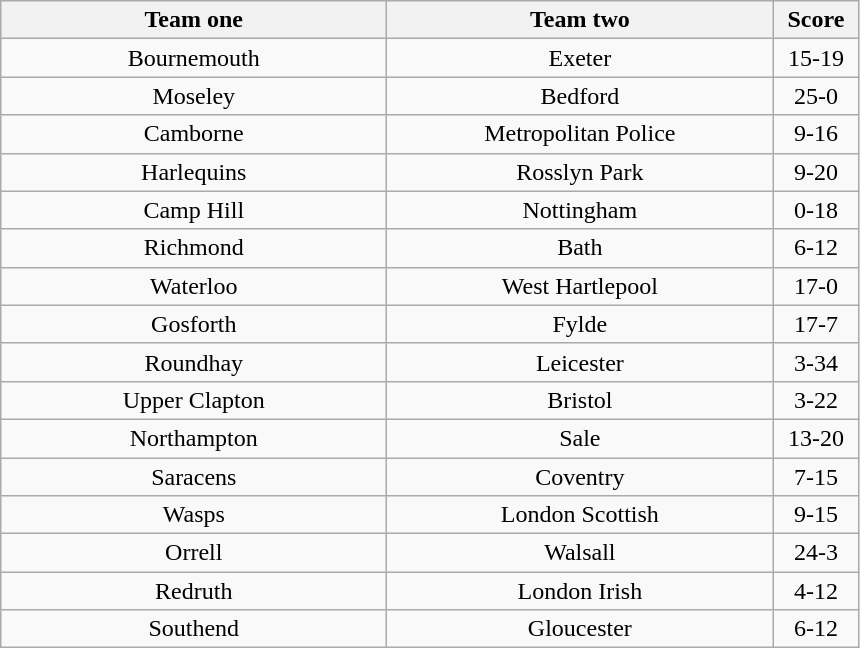<table class="wikitable" style="text-align: center">
<tr>
<th width=250>Team one</th>
<th width=250>Team two</th>
<th width=50>Score</th>
</tr>
<tr>
<td>Bournemouth</td>
<td>Exeter</td>
<td>15-19</td>
</tr>
<tr>
<td>Moseley</td>
<td>Bedford</td>
<td>25-0</td>
</tr>
<tr>
<td>Camborne</td>
<td>Metropolitan Police</td>
<td>9-16</td>
</tr>
<tr>
<td>Harlequins</td>
<td>Rosslyn Park</td>
<td>9-20</td>
</tr>
<tr>
<td>Camp Hill</td>
<td>Nottingham</td>
<td>0-18</td>
</tr>
<tr>
<td>Richmond</td>
<td>Bath</td>
<td>6-12</td>
</tr>
<tr>
<td>Waterloo</td>
<td>West Hartlepool</td>
<td>17-0</td>
</tr>
<tr>
<td>Gosforth</td>
<td>Fylde</td>
<td>17-7</td>
</tr>
<tr>
<td>Roundhay</td>
<td>Leicester</td>
<td>3-34</td>
</tr>
<tr>
<td>Upper Clapton</td>
<td>Bristol</td>
<td>3-22</td>
</tr>
<tr>
<td>Northampton</td>
<td>Sale</td>
<td>13-20</td>
</tr>
<tr>
<td>Saracens</td>
<td>Coventry</td>
<td>7-15</td>
</tr>
<tr>
<td>Wasps</td>
<td>London Scottish</td>
<td>9-15</td>
</tr>
<tr>
<td>Orrell</td>
<td>Walsall</td>
<td>24-3</td>
</tr>
<tr>
<td>Redruth</td>
<td>London Irish</td>
<td>4-12</td>
</tr>
<tr>
<td>Southend</td>
<td>Gloucester</td>
<td>6-12</td>
</tr>
</table>
